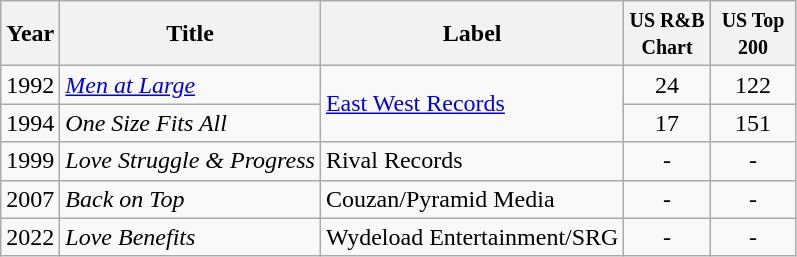<table class="wikitable">
<tr>
<th>Year</th>
<th>Title</th>
<th>Label</th>
<th width="50"><small>US R&B Chart</small></th>
<th width="50"><small>US Top 200</small></th>
</tr>
<tr>
<td>1992</td>
<td><em><a href='#'>Men at Large</a></em></td>
<td rowspan="2"><a href='#'>East West Records</a></td>
<td align="center">24</td>
<td align="center">122</td>
</tr>
<tr>
<td>1994</td>
<td><em>One Size Fits All</em></td>
<td align="center">17</td>
<td align="center">151</td>
</tr>
<tr>
<td>1999</td>
<td><em>Love Struggle & Progress</em></td>
<td>Rival Records</td>
<td align="center">-</td>
<td align="center">-</td>
</tr>
<tr>
<td>2007</td>
<td><em>Back on Top</em></td>
<td>Couzan/Pyramid Media</td>
<td align="center">-</td>
<td align="center">-</td>
</tr>
<tr>
<td>2022</td>
<td><em>Love Benefits</em></td>
<td>Wydeload Entertainment/SRG</td>
<td align="center">-</td>
<td align="center">-</td>
</tr>
</table>
